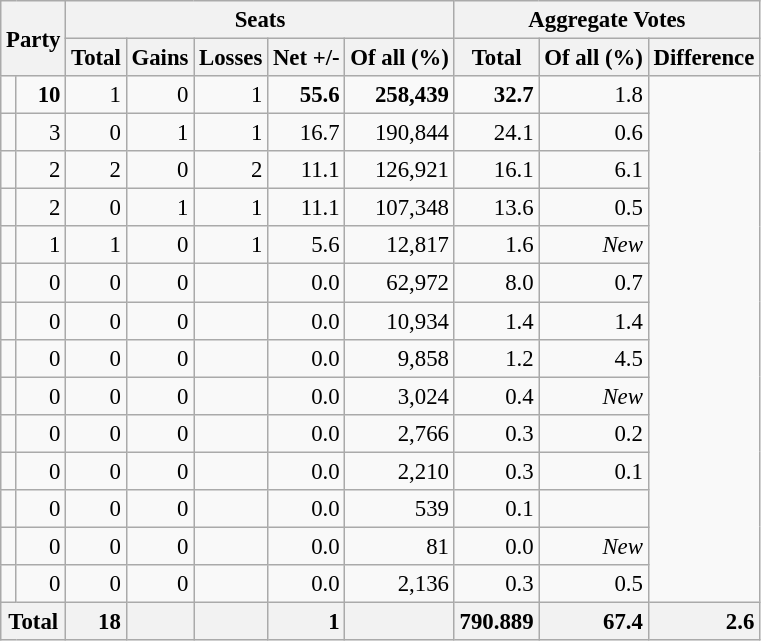<table class="wikitable sortable" style="text-align:right; font-size:95%;">
<tr>
<th colspan="2" rowspan="2">Party</th>
<th colspan="5">Seats</th>
<th colspan="3">Aggregate Votes</th>
</tr>
<tr>
<th>Total</th>
<th>Gains</th>
<th>Losses</th>
<th>Net +/-</th>
<th>Of all (%)</th>
<th>Total</th>
<th>Of all (%)</th>
<th>Difference</th>
</tr>
<tr>
<td></td>
<td><strong>10</strong></td>
<td>1</td>
<td>0</td>
<td>1</td>
<td><strong>55.6</strong></td>
<td><strong>258,439</strong></td>
<td><strong>32.7</strong></td>
<td>1.8</td>
</tr>
<tr>
<td></td>
<td>3</td>
<td>0</td>
<td>1</td>
<td>1</td>
<td>16.7</td>
<td>190,844</td>
<td>24.1</td>
<td>0.6</td>
</tr>
<tr>
<td></td>
<td>2</td>
<td>2</td>
<td>0</td>
<td>2</td>
<td>11.1</td>
<td>126,921</td>
<td>16.1</td>
<td>6.1</td>
</tr>
<tr>
<td></td>
<td>2</td>
<td>0</td>
<td>1</td>
<td>1</td>
<td>11.1</td>
<td>107,348</td>
<td>13.6</td>
<td>0.5</td>
</tr>
<tr>
<td></td>
<td>1</td>
<td>1</td>
<td>0</td>
<td>1</td>
<td>5.6</td>
<td>12,817</td>
<td>1.6</td>
<td><em>New</em></td>
</tr>
<tr>
<td></td>
<td>0</td>
<td>0</td>
<td>0</td>
<td></td>
<td>0.0</td>
<td>62,972</td>
<td>8.0</td>
<td>0.7</td>
</tr>
<tr>
<td></td>
<td>0</td>
<td>0</td>
<td>0</td>
<td></td>
<td>0.0</td>
<td>10,934</td>
<td>1.4</td>
<td>1.4</td>
</tr>
<tr>
<td></td>
<td>0</td>
<td>0</td>
<td>0</td>
<td></td>
<td>0.0</td>
<td>9,858</td>
<td>1.2</td>
<td>4.5</td>
</tr>
<tr>
<td></td>
<td>0</td>
<td>0</td>
<td>0</td>
<td></td>
<td>0.0</td>
<td>3,024</td>
<td>0.4</td>
<td><em>New</em></td>
</tr>
<tr>
<td></td>
<td>0</td>
<td>0</td>
<td>0</td>
<td></td>
<td>0.0</td>
<td>2,766</td>
<td>0.3</td>
<td>0.2</td>
</tr>
<tr>
<td></td>
<td>0</td>
<td>0</td>
<td>0</td>
<td></td>
<td>0.0</td>
<td>2,210</td>
<td>0.3</td>
<td>0.1</td>
</tr>
<tr>
<td></td>
<td>0</td>
<td>0</td>
<td>0</td>
<td></td>
<td>0.0</td>
<td>539</td>
<td>0.1</td>
<td></td>
</tr>
<tr>
<td></td>
<td>0</td>
<td>0</td>
<td>0</td>
<td></td>
<td>0.0</td>
<td>81</td>
<td>0.0</td>
<td><em>New</em></td>
</tr>
<tr>
<td></td>
<td>0</td>
<td>0</td>
<td>0</td>
<td></td>
<td>0.0</td>
<td>2,136</td>
<td>0.3</td>
<td>0.5</td>
</tr>
<tr class="sortbottom">
<th colspan="2" style="background:#f2f2f2"><strong>Total</strong></th>
<td style="background:#f2f2f2;"><strong>18</strong></td>
<td style="background:#f2f2f2;"></td>
<td style="background:#f2f2f2;"></td>
<td style="background:#f2f2f2;"><strong>1</strong></td>
<td style="background:#f2f2f2;"></td>
<td style="background:#f2f2f2;"><strong>790.889</strong></td>
<td style="background:#f2f2f2;"><strong>67.4</strong></td>
<td style="background:#f2f2f2;"><strong>2.6</strong></td>
</tr>
</table>
